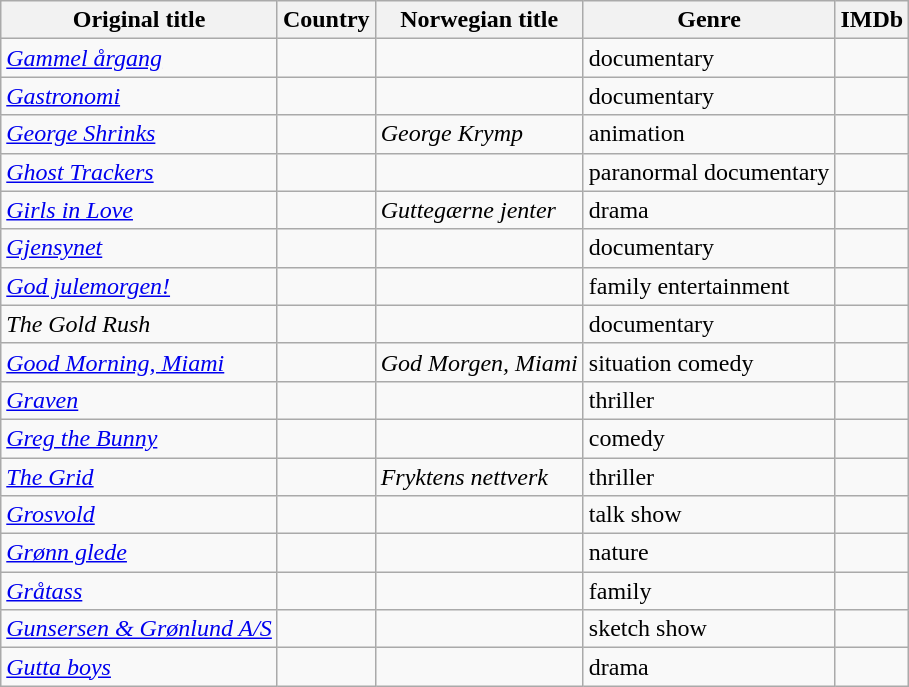<table class="wikitable">
<tr>
<th>Original title</th>
<th>Country</th>
<th>Norwegian title</th>
<th>Genre</th>
<th>IMDb</th>
</tr>
<tr>
<td><em><a href='#'>Gammel årgang</a></em></td>
<td></td>
<td></td>
<td>documentary</td>
<td></td>
</tr>
<tr>
<td><em><a href='#'>Gastronomi</a></em></td>
<td></td>
<td></td>
<td>documentary</td>
<td></td>
</tr>
<tr>
<td><em><a href='#'>George Shrinks</a></em></td>
<td></td>
<td><em>George Krymp</em></td>
<td>animation</td>
<td></td>
</tr>
<tr>
<td><em><a href='#'>Ghost Trackers</a></em></td>
<td></td>
<td></td>
<td>paranormal documentary</td>
<td></td>
</tr>
<tr>
<td><em><a href='#'>Girls in Love</a></em></td>
<td></td>
<td><em>Guttegærne jenter</em></td>
<td>drama</td>
<td></td>
</tr>
<tr>
<td><em><a href='#'>Gjensynet</a></em></td>
<td></td>
<td></td>
<td>documentary</td>
<td></td>
</tr>
<tr>
<td><em><a href='#'>God julemorgen!</a></em></td>
<td></td>
<td></td>
<td>family entertainment</td>
<td></td>
</tr>
<tr>
<td><em>The Gold Rush</em></td>
<td> <br> </td>
<td></td>
<td>documentary</td>
<td></td>
</tr>
<tr>
<td><em><a href='#'>Good Morning, Miami</a></em></td>
<td></td>
<td><em>God Morgen, Miami</em></td>
<td>situation comedy</td>
<td></td>
</tr>
<tr>
<td><em><a href='#'>Graven</a></em></td>
<td></td>
<td></td>
<td>thriller</td>
<td></td>
</tr>
<tr>
<td><em><a href='#'>Greg the Bunny</a></em></td>
<td></td>
<td></td>
<td>comedy</td>
<td></td>
</tr>
<tr>
<td><em><a href='#'>The Grid</a></em></td>
<td></td>
<td><em>Fryktens nettverk</em></td>
<td>thriller</td>
<td></td>
</tr>
<tr>
<td><em><a href='#'>Grosvold</a></em></td>
<td></td>
<td></td>
<td>talk show</td>
<td></td>
</tr>
<tr>
<td><em><a href='#'>Grønn glede</a></em></td>
<td></td>
<td></td>
<td>nature</td>
<td></td>
</tr>
<tr>
<td><em><a href='#'>Gråtass</a></em></td>
<td></td>
<td></td>
<td>family</td>
<td></td>
</tr>
<tr>
<td><em><a href='#'>Gunsersen & Grønlund A/S</a></em></td>
<td></td>
<td></td>
<td>sketch show</td>
<td></td>
</tr>
<tr>
<td><em><a href='#'>Gutta boys</a></em></td>
<td></td>
<td></td>
<td>drama</td>
<td></td>
</tr>
</table>
